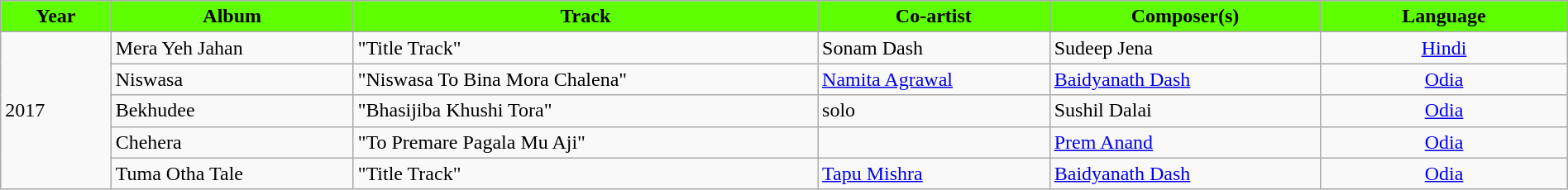<table class="wikitable sortable" width="100%";" background: #00FFFF; textcolor:#f9f9f9;">
<tr>
<th style="background: #5EFF00; scope="col" width=2%>Year</th>
<th style="background: #5EFF00; scope="col" width=5%>Album</th>
<th style="background: #5EFF00; scope="col" width=10%>Track</th>
<th style="background: #5EFF00; scope="col" width=5%>Co-artist</th>
<th style="background: #5EFF00; scope="col" width=5%>Composer(s)</th>
<th style="background: #5EFF00; scope="col" width=5%>Language</th>
</tr>
<tr>
<td scope="row" rowspan="5">2017</td>
<td scope="row" rowspan="1">Mera Yeh Jahan</td>
<td>"Title Track"</td>
<td>Sonam Dash</td>
<td>Sudeep Jena</td>
<td style="text-align: center;"><a href='#'>Hindi</a></td>
</tr>
<tr>
<td scope="row" rowspan="1">Niswasa</td>
<td>"Niswasa To Bina Mora Chalena"</td>
<td><a href='#'>Namita Agrawal</a></td>
<td><a href='#'>Baidyanath Dash</a></td>
<td style="text-align: center;"><a href='#'>Odia</a></td>
</tr>
<tr>
<td scope="row" rowspan="1">Bekhudee</td>
<td>"Bhasijiba Khushi Tora"</td>
<td>solo</td>
<td>Sushil Dalai</td>
<td style="text-align: center;"><a href='#'>Odia</a></td>
</tr>
<tr>
<td scope="row" rowspan="1">Chehera</td>
<td>"To Premare Pagala Mu Aji"</td>
<td></td>
<td><a href='#'>Prem Anand</a></td>
<td style="text-align: center;"><a href='#'>Odia</a></td>
</tr>
<tr>
<td scope="row">Tuma Otha Tale</td>
<td>"Title Track"</td>
<td><a href='#'>Tapu Mishra</a></td>
<td scope="row"><a href='#'>Baidyanath Dash</a></td>
<td style="text-align: center;"><a href='#'>Odia</a></td>
</tr>
</table>
